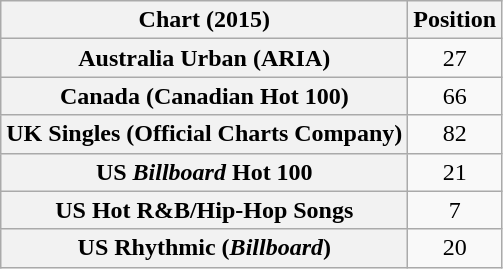<table class="wikitable sortable plainrowheaders" style="text-align:center">
<tr>
<th scope="col">Chart (2015)</th>
<th scope="col">Position</th>
</tr>
<tr>
<th scope="row">Australia Urban (ARIA)</th>
<td align="center">27</td>
</tr>
<tr>
<th scope="row">Canada (Canadian Hot 100)</th>
<td>66</td>
</tr>
<tr>
<th scope="row">UK Singles (Official Charts Company)</th>
<td>82</td>
</tr>
<tr>
<th scope="row">US <em>Billboard</em> Hot 100</th>
<td>21</td>
</tr>
<tr>
<th scope="row">US Hot R&B/Hip-Hop Songs</th>
<td>7</td>
</tr>
<tr>
<th scope="row">US Rhythmic (<em>Billboard</em>)</th>
<td>20</td>
</tr>
</table>
